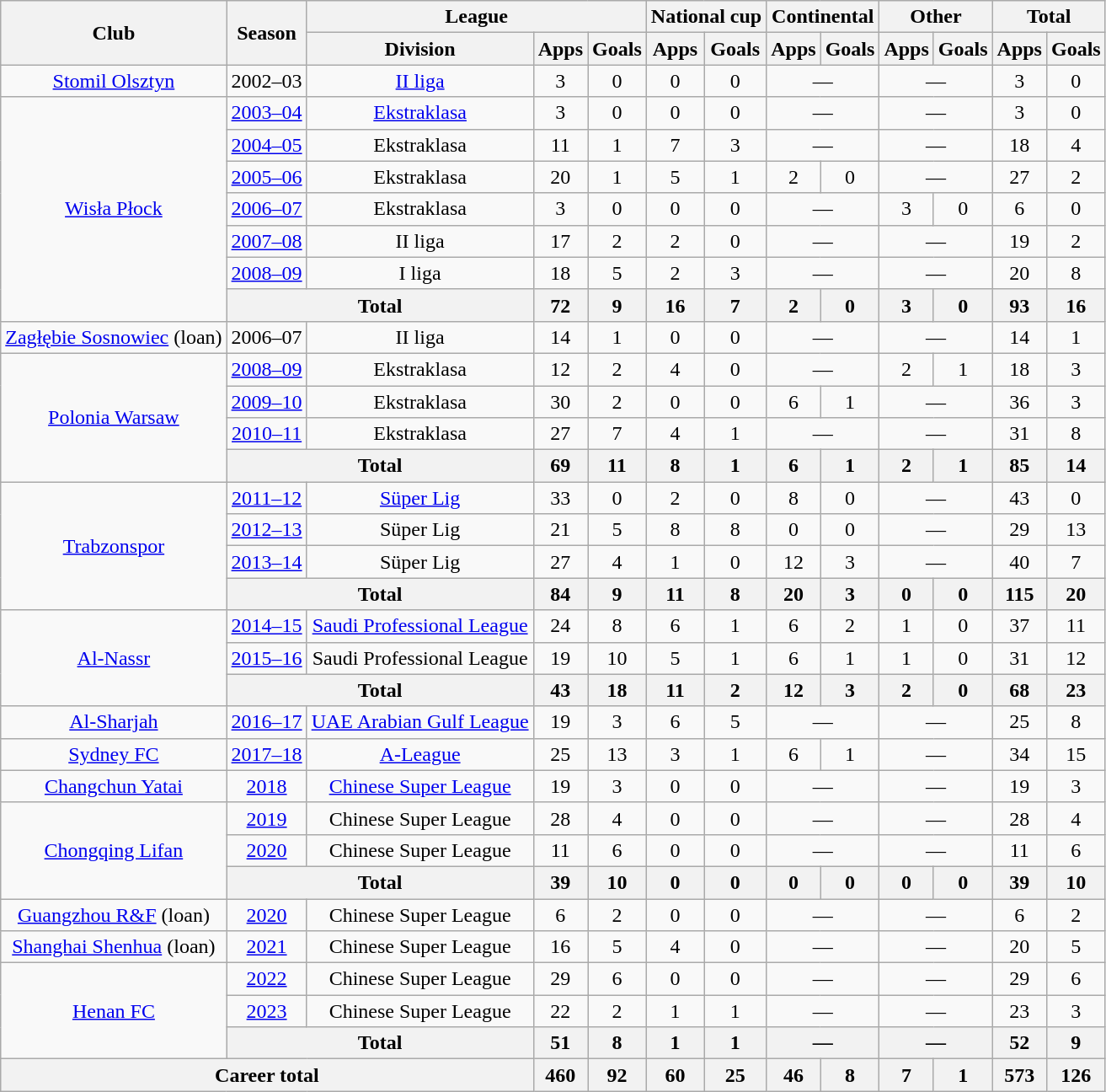<table class=wikitable style="text-align: center">
<tr>
<th rowspan=2>Club</th>
<th rowspan=2>Season</th>
<th colspan=3>League</th>
<th colspan=2>National cup</th>
<th colspan=2>Continental</th>
<th colspan=2>Other</th>
<th colspan=2>Total</th>
</tr>
<tr>
<th>Division</th>
<th>Apps</th>
<th>Goals</th>
<th>Apps</th>
<th>Goals</th>
<th>Apps</th>
<th>Goals</th>
<th>Apps</th>
<th>Goals</th>
<th>Apps</th>
<th>Goals</th>
</tr>
<tr>
<td rowspan=1><a href='#'>Stomil Olsztyn</a></td>
<td>2002–03</td>
<td><a href='#'>II liga</a></td>
<td>3</td>
<td>0</td>
<td>0</td>
<td>0</td>
<td colspan="2">—</td>
<td colspan="2">—</td>
<td>3</td>
<td>0</td>
</tr>
<tr>
<td rowspan=7><a href='#'>Wisła Płock</a></td>
<td><a href='#'>2003–04</a></td>
<td><a href='#'>Ekstraklasa</a></td>
<td>3</td>
<td>0</td>
<td>0</td>
<td>0</td>
<td colspan="2">—</td>
<td colspan="2">—</td>
<td>3</td>
<td>0</td>
</tr>
<tr>
<td><a href='#'>2004–05</a></td>
<td>Ekstraklasa</td>
<td>11</td>
<td>1</td>
<td>7</td>
<td>3</td>
<td colspan="2">—</td>
<td colspan="2">—</td>
<td>18</td>
<td>4</td>
</tr>
<tr>
<td><a href='#'>2005–06</a></td>
<td>Ekstraklasa</td>
<td>20</td>
<td>1</td>
<td>5</td>
<td>1</td>
<td>2</td>
<td>0</td>
<td colspan="2">—</td>
<td>27</td>
<td>2</td>
</tr>
<tr>
<td><a href='#'>2006–07</a></td>
<td>Ekstraklasa</td>
<td>3</td>
<td>0</td>
<td>0</td>
<td>0</td>
<td colspan="2">—</td>
<td>3</td>
<td>0</td>
<td>6</td>
<td>0</td>
</tr>
<tr>
<td><a href='#'>2007–08</a></td>
<td>II liga</td>
<td>17</td>
<td>2</td>
<td>2</td>
<td>0</td>
<td colspan="2">—</td>
<td colspan="2">—</td>
<td>19</td>
<td>2</td>
</tr>
<tr>
<td><a href='#'>2008–09</a></td>
<td>I liga</td>
<td>18</td>
<td>5</td>
<td>2</td>
<td>3</td>
<td colspan="2">—</td>
<td colspan="2">—</td>
<td>20</td>
<td>8</td>
</tr>
<tr>
<th colspan=2>Total</th>
<th>72</th>
<th>9</th>
<th>16</th>
<th>7</th>
<th>2</th>
<th>0</th>
<th>3</th>
<th>0</th>
<th>93</th>
<th>16</th>
</tr>
<tr>
<td rowspan=1><a href='#'>Zagłębie Sosnowiec</a> (loan)</td>
<td>2006–07</td>
<td>II liga</td>
<td>14</td>
<td>1</td>
<td>0</td>
<td>0</td>
<td colspan="2">—</td>
<td colspan="2">—</td>
<td>14</td>
<td>1</td>
</tr>
<tr>
<td rowspan=4><a href='#'>Polonia Warsaw</a></td>
<td><a href='#'>2008–09</a></td>
<td>Ekstraklasa</td>
<td>12</td>
<td>2</td>
<td>4</td>
<td>0</td>
<td colspan="2">—</td>
<td>2</td>
<td>1</td>
<td>18</td>
<td>3</td>
</tr>
<tr>
<td><a href='#'>2009–10</a></td>
<td>Ekstraklasa</td>
<td>30</td>
<td>2</td>
<td>0</td>
<td>0</td>
<td>6</td>
<td>1</td>
<td colspan="2">—</td>
<td>36</td>
<td>3</td>
</tr>
<tr>
<td><a href='#'>2010–11</a></td>
<td>Ekstraklasa</td>
<td>27</td>
<td>7</td>
<td>4</td>
<td>1</td>
<td colspan="2">—</td>
<td colspan="2">—</td>
<td>31</td>
<td>8</td>
</tr>
<tr>
<th colspan=2>Total</th>
<th>69</th>
<th>11</th>
<th>8</th>
<th>1</th>
<th>6</th>
<th>1</th>
<th>2</th>
<th>1</th>
<th>85</th>
<th>14</th>
</tr>
<tr>
<td rowspan=4><a href='#'>Trabzonspor</a></td>
<td><a href='#'>2011–12</a></td>
<td><a href='#'>Süper Lig</a></td>
<td>33</td>
<td>0</td>
<td>2</td>
<td>0</td>
<td>8</td>
<td>0</td>
<td colspan="2">—</td>
<td>43</td>
<td>0</td>
</tr>
<tr>
<td><a href='#'>2012–13</a></td>
<td>Süper Lig</td>
<td>21</td>
<td>5</td>
<td>8</td>
<td>8</td>
<td>0</td>
<td>0</td>
<td colspan="2">—</td>
<td>29</td>
<td>13</td>
</tr>
<tr>
<td><a href='#'>2013–14</a></td>
<td>Süper Lig</td>
<td>27</td>
<td>4</td>
<td>1</td>
<td>0</td>
<td>12</td>
<td>3</td>
<td colspan="2">—</td>
<td>40</td>
<td>7</td>
</tr>
<tr>
<th colspan=2>Total</th>
<th>84</th>
<th>9</th>
<th>11</th>
<th>8</th>
<th>20</th>
<th>3</th>
<th>0</th>
<th>0</th>
<th>115</th>
<th>20</th>
</tr>
<tr>
<td rowspan=3><a href='#'>Al-Nassr</a></td>
<td><a href='#'>2014–15</a></td>
<td><a href='#'>Saudi Professional League</a></td>
<td>24</td>
<td>8</td>
<td>6</td>
<td>1</td>
<td>6</td>
<td>2</td>
<td>1</td>
<td>0</td>
<td>37</td>
<td>11</td>
</tr>
<tr>
<td><a href='#'>2015–16</a></td>
<td>Saudi Professional League</td>
<td>19</td>
<td>10</td>
<td>5</td>
<td>1</td>
<td>6</td>
<td>1</td>
<td>1</td>
<td>0</td>
<td>31</td>
<td>12</td>
</tr>
<tr>
<th colspan=2>Total</th>
<th>43</th>
<th>18</th>
<th>11</th>
<th>2</th>
<th>12</th>
<th>3</th>
<th>2</th>
<th>0</th>
<th>68</th>
<th>23</th>
</tr>
<tr>
<td><a href='#'>Al-Sharjah</a></td>
<td><a href='#'>2016–17</a></td>
<td><a href='#'>UAE Arabian Gulf League</a></td>
<td>19</td>
<td>3</td>
<td>6</td>
<td>5</td>
<td colspan="2">—</td>
<td colspan="2">—</td>
<td>25</td>
<td>8</td>
</tr>
<tr>
<td><a href='#'>Sydney FC</a></td>
<td><a href='#'>2017–18</a></td>
<td><a href='#'>A-League</a></td>
<td>25</td>
<td>13</td>
<td>3</td>
<td>1</td>
<td>6</td>
<td>1</td>
<td colspan="2">—</td>
<td>34</td>
<td>15</td>
</tr>
<tr>
<td><a href='#'>Changchun Yatai</a></td>
<td><a href='#'>2018</a></td>
<td><a href='#'>Chinese Super League</a></td>
<td>19</td>
<td>3</td>
<td>0</td>
<td>0</td>
<td colspan="2">—</td>
<td colspan="2">—</td>
<td>19</td>
<td>3</td>
</tr>
<tr>
<td rowspan=3><a href='#'>Chongqing Lifan</a></td>
<td><a href='#'>2019</a></td>
<td>Chinese Super League</td>
<td>28</td>
<td>4</td>
<td>0</td>
<td>0</td>
<td colspan="2">—</td>
<td colspan="2">—</td>
<td>28</td>
<td>4</td>
</tr>
<tr>
<td><a href='#'>2020</a></td>
<td>Chinese Super League</td>
<td>11</td>
<td>6</td>
<td>0</td>
<td>0</td>
<td colspan="2">—</td>
<td colspan="2">—</td>
<td>11</td>
<td>6</td>
</tr>
<tr>
<th colspan=2>Total</th>
<th>39</th>
<th>10</th>
<th>0</th>
<th>0</th>
<th>0</th>
<th>0</th>
<th>0</th>
<th>0</th>
<th>39</th>
<th>10</th>
</tr>
<tr>
<td><a href='#'>Guangzhou R&F</a> (loan)</td>
<td><a href='#'>2020</a></td>
<td>Chinese Super League</td>
<td>6</td>
<td>2</td>
<td>0</td>
<td>0</td>
<td colspan="2">—</td>
<td colspan="2">—</td>
<td>6</td>
<td>2</td>
</tr>
<tr>
<td><a href='#'>Shanghai Shenhua</a> (loan)</td>
<td><a href='#'>2021</a></td>
<td>Chinese Super League</td>
<td>16</td>
<td>5</td>
<td>4</td>
<td>0</td>
<td colspan="2">—</td>
<td colspan="2">—</td>
<td>20</td>
<td>5</td>
</tr>
<tr>
<td rowspan=3><a href='#'>Henan FC</a></td>
<td><a href='#'>2022</a></td>
<td>Chinese Super League</td>
<td>29</td>
<td>6</td>
<td>0</td>
<td>0</td>
<td colspan="2">—</td>
<td colspan="2">—</td>
<td>29</td>
<td>6</td>
</tr>
<tr>
<td><a href='#'>2023</a></td>
<td>Chinese Super League</td>
<td>22</td>
<td>2</td>
<td>1</td>
<td>1</td>
<td colspan="2">—</td>
<td colspan="2">—</td>
<td>23</td>
<td>3</td>
</tr>
<tr>
<th colspan=2>Total</th>
<th>51</th>
<th>8</th>
<th>1</th>
<th>1</th>
<th colspan="2">—</th>
<th colspan="2">—</th>
<th>52</th>
<th>9</th>
</tr>
<tr>
<th colspan=3>Career total</th>
<th>460</th>
<th>92</th>
<th>60</th>
<th>25</th>
<th>46</th>
<th>8</th>
<th>7</th>
<th>1</th>
<th>573</th>
<th>126</th>
</tr>
</table>
